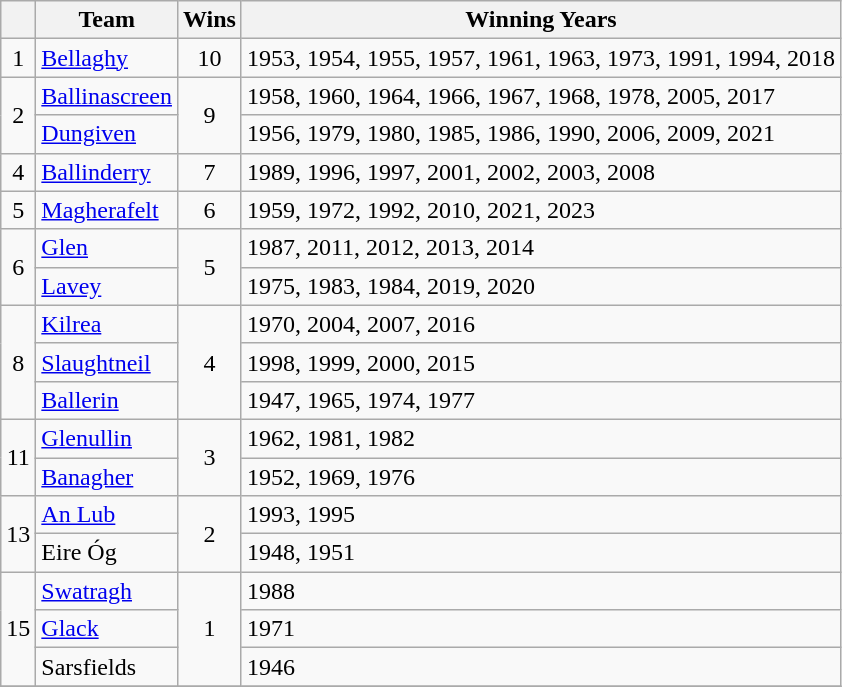<table class="wikitable">
<tr>
<th></th>
<th>Team</th>
<th>Wins</th>
<th>Winning Years</th>
</tr>
<tr>
<td align=center>1</td>
<td><a href='#'>Bellaghy</a></td>
<td align=center>10</td>
<td>1953, 1954, 1955, 1957, 1961, 1963, 1973, 1991, 1994, 2018</td>
</tr>
<tr>
<td rowspan="2" align="center">2</td>
<td><a href='#'>Ballinascreen</a></td>
<td rowspan="2" align="center">9</td>
<td>1958, 1960, 1964, 1966, 1967, 1968, 1978, 2005, 2017</td>
</tr>
<tr>
<td><a href='#'>Dungiven</a></td>
<td>1956, 1979, 1980, 1985, 1986, 1990, 2006, 2009, 2021</td>
</tr>
<tr>
<td align=center>4</td>
<td><a href='#'>Ballinderry</a></td>
<td align=center>7</td>
<td>1989, 1996, 1997, 2001, 2002, 2003, 2008</td>
</tr>
<tr>
<td align=center>5</td>
<td><a href='#'>Magherafelt</a></td>
<td align=center>6</td>
<td>1959, 1972, 1992, 2010, 2021, 2023</td>
</tr>
<tr>
<td rowspan="2" align="center">6</td>
<td><a href='#'>Glen</a></td>
<td rowspan="2" align="center">5</td>
<td>1987, 2011, 2012, 2013, 2014</td>
</tr>
<tr>
<td><a href='#'>Lavey</a></td>
<td>1975, 1983, 1984, 2019, 2020</td>
</tr>
<tr>
<td rowspan = 3 align=center>8</td>
<td><a href='#'>Kilrea</a></td>
<td rowspan = 3 align=center>4</td>
<td>1970, 2004, 2007, 2016</td>
</tr>
<tr>
<td><a href='#'>Slaughtneil</a></td>
<td>1998, 1999, 2000, 2015</td>
</tr>
<tr>
<td><a href='#'>Ballerin</a></td>
<td>1947, 1965, 1974, 1977</td>
</tr>
<tr>
<td rowspan=2 align=center>11</td>
<td><a href='#'>Glenullin</a></td>
<td rowspan=2 align=center>3</td>
<td>1962, 1981, 1982</td>
</tr>
<tr>
<td><a href='#'>Banagher</a></td>
<td>1952, 1969, 1976</td>
</tr>
<tr>
<td rowspan=2 align=center>13</td>
<td><a href='#'>An Lub</a></td>
<td rowspan=2 align=center>2</td>
<td>1993, 1995</td>
</tr>
<tr>
<td>Eire Óg</td>
<td>1948, 1951</td>
</tr>
<tr>
<td rowspan=3 align=center>15</td>
<td><a href='#'>Swatragh</a></td>
<td rowspan=3 align=center>1</td>
<td>1988</td>
</tr>
<tr>
<td><a href='#'>Glack</a></td>
<td>1971</td>
</tr>
<tr>
<td>Sarsfields</td>
<td>1946</td>
</tr>
<tr>
</tr>
</table>
